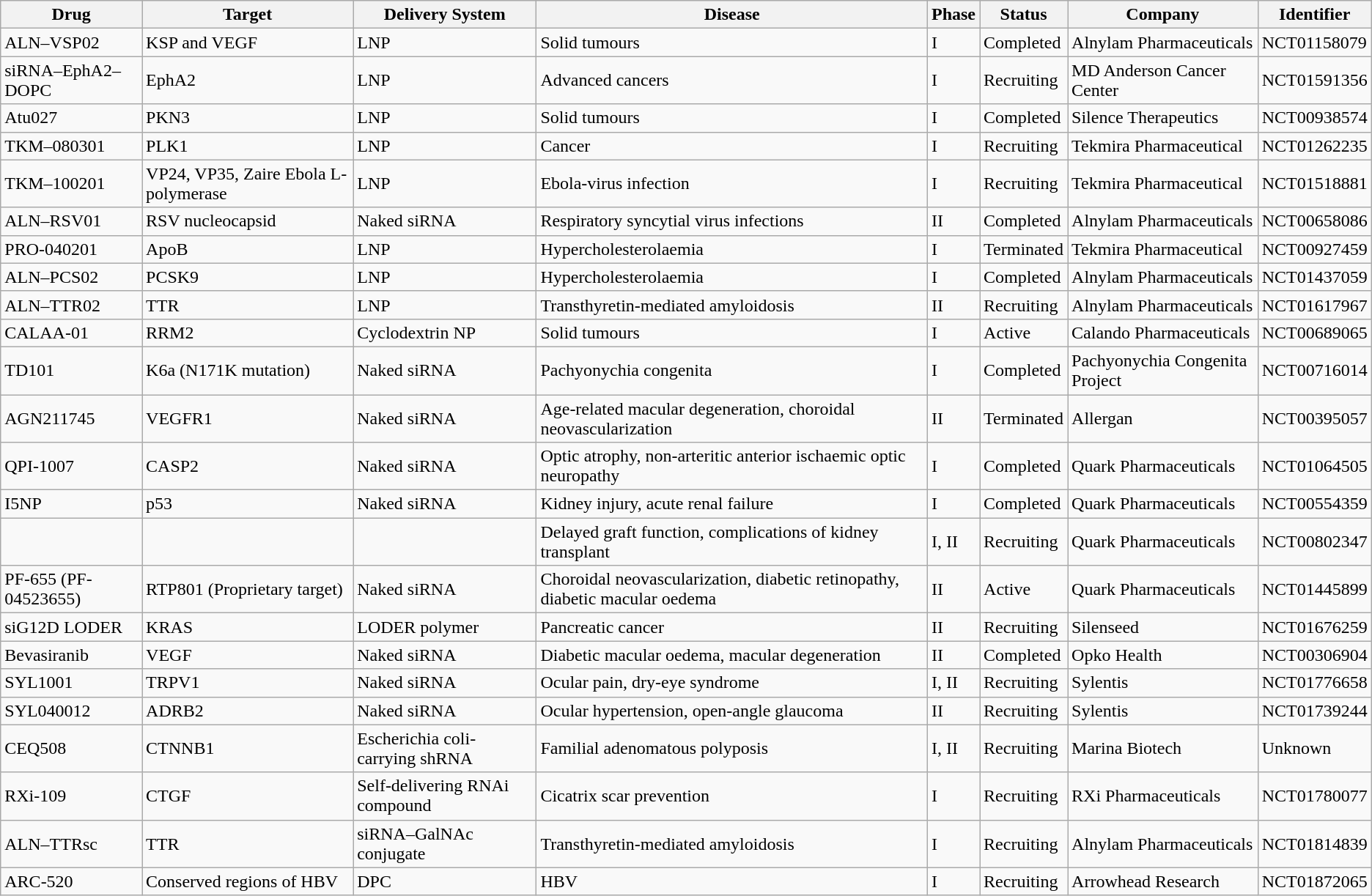<table class="wikitable">
<tr>
<th>Drug</th>
<th>Target</th>
<th>Delivery System</th>
<th>Disease</th>
<th>Phase</th>
<th>Status</th>
<th>Company</th>
<th>Identifier</th>
</tr>
<tr>
<td>ALN–VSP02</td>
<td>KSP and VEGF</td>
<td>LNP</td>
<td>Solid tumours</td>
<td>I</td>
<td>Completed</td>
<td>Alnylam Pharmaceuticals</td>
<td>NCT01158079</td>
</tr>
<tr>
<td>siRNA–EphA2–DOPC</td>
<td>EphA2</td>
<td>LNP</td>
<td>Advanced cancers</td>
<td>I</td>
<td>Recruiting</td>
<td>MD Anderson Cancer Center</td>
<td>NCT01591356</td>
</tr>
<tr>
<td>Atu027</td>
<td>PKN3</td>
<td>LNP</td>
<td>Solid tumours</td>
<td>I</td>
<td>Completed</td>
<td>Silence Therapeutics</td>
<td>NCT00938574</td>
</tr>
<tr>
<td>TKM–080301</td>
<td>PLK1</td>
<td>LNP</td>
<td>Cancer</td>
<td>I</td>
<td>Recruiting</td>
<td>Tekmira Pharmaceutical</td>
<td>NCT01262235</td>
</tr>
<tr>
<td>TKM–100201</td>
<td>VP24, VP35, Zaire Ebola L-polymerase</td>
<td>LNP</td>
<td>Ebola-virus infection</td>
<td>I</td>
<td>Recruiting</td>
<td>Tekmira Pharmaceutical</td>
<td>NCT01518881</td>
</tr>
<tr>
<td>ALN–RSV01</td>
<td>RSV nucleocapsid</td>
<td>Naked siRNA</td>
<td>Respiratory syncytial virus infections</td>
<td>II</td>
<td>Completed</td>
<td>Alnylam Pharmaceuticals</td>
<td>NCT00658086</td>
</tr>
<tr>
<td>PRO-040201</td>
<td>ApoB</td>
<td>LNP</td>
<td>Hypercholesterolaemia</td>
<td>I</td>
<td>Terminated</td>
<td>Tekmira Pharmaceutical</td>
<td>NCT00927459</td>
</tr>
<tr>
<td>ALN–PCS02</td>
<td>PCSK9</td>
<td>LNP</td>
<td>Hypercholesterolaemia</td>
<td>I</td>
<td>Completed</td>
<td>Alnylam Pharmaceuticals</td>
<td>NCT01437059</td>
</tr>
<tr>
<td>ALN–TTR02</td>
<td>TTR</td>
<td>LNP</td>
<td>Transthyretin-mediated amyloidosis</td>
<td>II</td>
<td>Recruiting</td>
<td>Alnylam Pharmaceuticals</td>
<td>NCT01617967</td>
</tr>
<tr>
<td>CALAA-01</td>
<td>RRM2</td>
<td>Cyclodextrin NP</td>
<td>Solid tumours</td>
<td>I</td>
<td>Active</td>
<td>Calando Pharmaceuticals</td>
<td>NCT00689065</td>
</tr>
<tr>
<td>TD101</td>
<td>K6a (N171K mutation)</td>
<td>Naked siRNA</td>
<td>Pachyonychia congenita</td>
<td>I</td>
<td>Completed</td>
<td>Pachyonychia Congenita Project</td>
<td>NCT00716014</td>
</tr>
<tr>
<td>AGN211745</td>
<td>VEGFR1</td>
<td>Naked siRNA</td>
<td>Age-related macular degeneration, choroidal neovascularization</td>
<td>II</td>
<td>Terminated</td>
<td>Allergan</td>
<td>NCT00395057</td>
</tr>
<tr>
<td>QPI-1007</td>
<td>CASP2</td>
<td>Naked siRNA</td>
<td>Optic atrophy, non-arteritic anterior ischaemic optic neuropathy</td>
<td>I</td>
<td>Completed</td>
<td>Quark Pharmaceuticals</td>
<td>NCT01064505</td>
</tr>
<tr>
<td>I5NP</td>
<td>p53</td>
<td>Naked siRNA</td>
<td>Kidney injury, acute renal failure</td>
<td>I</td>
<td>Completed</td>
<td>Quark Pharmaceuticals</td>
<td>NCT00554359</td>
</tr>
<tr>
<td></td>
<td></td>
<td></td>
<td>Delayed graft function, complications of kidney transplant</td>
<td>I, II</td>
<td>Recruiting</td>
<td>Quark Pharmaceuticals</td>
<td>NCT00802347</td>
</tr>
<tr>
<td>PF-655 (PF-04523655)</td>
<td>RTP801 (Proprietary target)</td>
<td>Naked siRNA</td>
<td>Choroidal neovascularization, diabetic retinopathy, diabetic macular oedema</td>
<td>II</td>
<td>Active</td>
<td>Quark Pharmaceuticals</td>
<td>NCT01445899</td>
</tr>
<tr>
<td>siG12D LODER</td>
<td>KRAS</td>
<td>LODER polymer</td>
<td>Pancreatic cancer</td>
<td>II</td>
<td>Recruiting</td>
<td>Silenseed</td>
<td>NCT01676259</td>
</tr>
<tr>
<td>Bevasiranib</td>
<td>VEGF</td>
<td>Naked siRNA</td>
<td>Diabetic macular oedema, macular degeneration</td>
<td>II</td>
<td>Completed</td>
<td>Opko Health</td>
<td>NCT00306904</td>
</tr>
<tr>
<td>SYL1001</td>
<td>TRPV1</td>
<td>Naked siRNA</td>
<td>Ocular pain, dry-eye syndrome</td>
<td>I, II</td>
<td>Recruiting</td>
<td>Sylentis</td>
<td>NCT01776658</td>
</tr>
<tr>
<td>SYL040012</td>
<td>ADRB2</td>
<td>Naked siRNA</td>
<td>Ocular hypertension, open-angle glaucoma</td>
<td>II</td>
<td>Recruiting</td>
<td>Sylentis</td>
<td>NCT01739244</td>
</tr>
<tr>
<td>CEQ508</td>
<td>CTNNB1</td>
<td>Escherichia coli-carrying shRNA</td>
<td>Familial adenomatous polyposis</td>
<td>I, II</td>
<td>Recruiting</td>
<td>Marina Biotech</td>
<td>Unknown</td>
</tr>
<tr>
<td>RXi-109</td>
<td>CTGF</td>
<td>Self-delivering RNAi compound</td>
<td>Cicatrix scar prevention</td>
<td>I</td>
<td>Recruiting</td>
<td>RXi Pharmaceuticals</td>
<td>NCT01780077</td>
</tr>
<tr>
<td>ALN–TTRsc</td>
<td>TTR</td>
<td>siRNA–GalNAc conjugate</td>
<td>Transthyretin-mediated amyloidosis</td>
<td>I</td>
<td>Recruiting</td>
<td>Alnylam Pharmaceuticals</td>
<td>NCT01814839</td>
</tr>
<tr>
<td>ARC-520</td>
<td>Conserved regions of HBV</td>
<td>DPC</td>
<td>HBV</td>
<td>I</td>
<td>Recruiting</td>
<td>Arrowhead Research</td>
<td>NCT01872065</td>
</tr>
</table>
